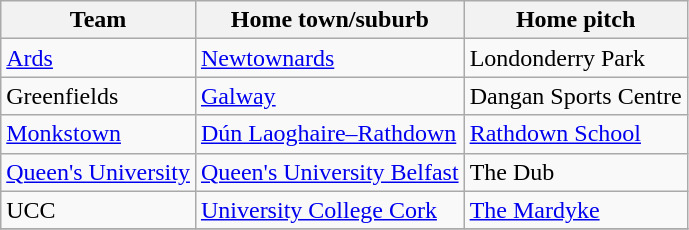<table class="wikitable sortable">
<tr>
<th>Team</th>
<th>Home town/suburb</th>
<th>Home pitch</th>
</tr>
<tr>
<td><a href='#'>Ards</a></td>
<td><a href='#'>Newtownards</a></td>
<td>Londonderry Park</td>
</tr>
<tr>
<td>Greenfields</td>
<td><a href='#'>Galway</a></td>
<td>Dangan Sports Centre</td>
</tr>
<tr>
<td><a href='#'>Monkstown</a></td>
<td><a href='#'>Dún Laoghaire–Rathdown</a></td>
<td><a href='#'>Rathdown School</a></td>
</tr>
<tr>
<td><a href='#'>Queen's University</a></td>
<td><a href='#'>Queen's University Belfast</a></td>
<td>The Dub</td>
</tr>
<tr>
<td>UCC</td>
<td><a href='#'>University College Cork</a></td>
<td><a href='#'>The Mardyke</a></td>
</tr>
<tr>
</tr>
</table>
